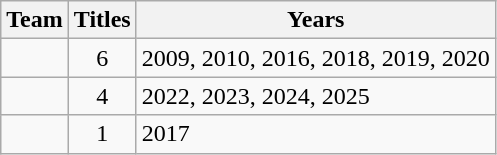<table class="wikitable sortable" style="text-align:center">
<tr>
<th>Team</th>
<th>Titles</th>
<th>Years</th>
</tr>
<tr>
<td style=></td>
<td>6</td>
<td align=left>2009, 2010, 2016, 2018, 2019, 2020</td>
</tr>
<tr>
<td style=></td>
<td>4</td>
<td align=left>2022, 2023, 2024, 2025</td>
</tr>
<tr>
<td style=></td>
<td>1</td>
<td align=left>2017</td>
</tr>
</table>
